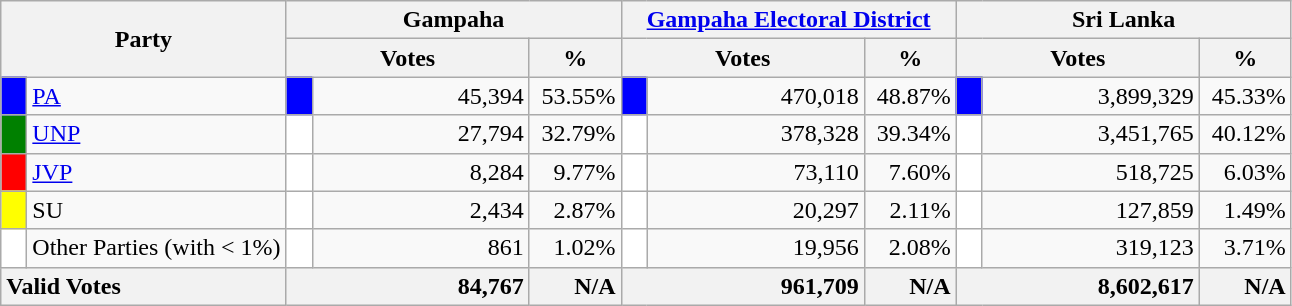<table class="wikitable">
<tr>
<th colspan="2" width="144px"rowspan="2">Party</th>
<th colspan="3" width="216px">Gampaha</th>
<th colspan="3" width="216px"><a href='#'>Gampaha Electoral District</a></th>
<th colspan="3" width="216px">Sri Lanka</th>
</tr>
<tr>
<th colspan="2" width="144px">Votes</th>
<th>%</th>
<th colspan="2" width="144px">Votes</th>
<th>%</th>
<th colspan="2" width="144px">Votes</th>
<th>%</th>
</tr>
<tr>
<td style="background-color:blue;" width="10px"></td>
<td style="text-align:left;"><a href='#'>PA</a></td>
<td style="background-color:blue;" width="10px"></td>
<td style="text-align:right;">45,394</td>
<td style="text-align:right;">53.55%</td>
<td style="background-color:blue;" width="10px"></td>
<td style="text-align:right;">470,018</td>
<td style="text-align:right;">48.87%</td>
<td style="background-color:blue;" width="10px"></td>
<td style="text-align:right;">3,899,329</td>
<td style="text-align:right;">45.33%</td>
</tr>
<tr>
<td style="background-color:green;" width="10px"></td>
<td style="text-align:left;"><a href='#'>UNP</a></td>
<td style="background-color:white;" width="10px"></td>
<td style="text-align:right;">27,794</td>
<td style="text-align:right;">32.79%</td>
<td style="background-color:white;" width="10px"></td>
<td style="text-align:right;">378,328</td>
<td style="text-align:right;">39.34%</td>
<td style="background-color:white;" width="10px"></td>
<td style="text-align:right;">3,451,765</td>
<td style="text-align:right;">40.12%</td>
</tr>
<tr>
<td style="background-color:red;" width="10px"></td>
<td style="text-align:left;"><a href='#'>JVP</a></td>
<td style="background-color:white;" width="10px"></td>
<td style="text-align:right;">8,284</td>
<td style="text-align:right;">9.77%</td>
<td style="background-color:white;" width="10px"></td>
<td style="text-align:right;">73,110</td>
<td style="text-align:right;">7.60%</td>
<td style="background-color:white;" width="10px"></td>
<td style="text-align:right;">518,725</td>
<td style="text-align:right;">6.03%</td>
</tr>
<tr>
<td style="background-color:yellow;" width="10px"></td>
<td style="text-align:left;">SU</td>
<td style="background-color:white;" width="10px"></td>
<td style="text-align:right;">2,434</td>
<td style="text-align:right;">2.87%</td>
<td style="background-color:white;" width="10px"></td>
<td style="text-align:right;">20,297</td>
<td style="text-align:right;">2.11%</td>
<td style="background-color:white;" width="10px"></td>
<td style="text-align:right;">127,859</td>
<td style="text-align:right;">1.49%</td>
</tr>
<tr>
<td style="background-color:white;" width="10px"></td>
<td style="text-align:left;">Other Parties (with < 1%)</td>
<td style="background-color:white;" width="10px"></td>
<td style="text-align:right;">861</td>
<td style="text-align:right;">1.02%</td>
<td style="background-color:white;" width="10px"></td>
<td style="text-align:right;">19,956</td>
<td style="text-align:right;">2.08%</td>
<td style="background-color:white;" width="10px"></td>
<td style="text-align:right;">319,123</td>
<td style="text-align:right;">3.71%</td>
</tr>
<tr>
<th colspan="2" width="144px"style="text-align:left;">Valid Votes</th>
<th style="text-align:right;"colspan="2" width="144px">84,767</th>
<th style="text-align:right;">N/A</th>
<th style="text-align:right;"colspan="2" width="144px">961,709</th>
<th style="text-align:right;">N/A</th>
<th style="text-align:right;"colspan="2" width="144px">8,602,617</th>
<th style="text-align:right;">N/A</th>
</tr>
</table>
